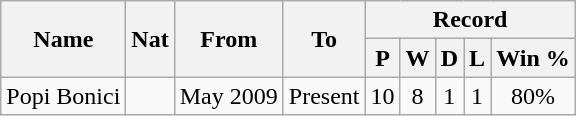<table class="wikitable" style="text-align: center">
<tr>
<th rowspan="2">Name</th>
<th rowspan="2">Nat</th>
<th rowspan="2">From</th>
<th rowspan="2">To</th>
<th colspan="6">Record</th>
</tr>
<tr>
<th>P</th>
<th>W</th>
<th>D</th>
<th>L</th>
<th>Win %</th>
</tr>
<tr>
<td align=left>Popi Bonici</td>
<td align=left></td>
<td align=left>May 2009</td>
<td align=left>Present</td>
<td>10</td>
<td>8</td>
<td>1</td>
<td>1</td>
<td>80%</td>
</tr>
</table>
